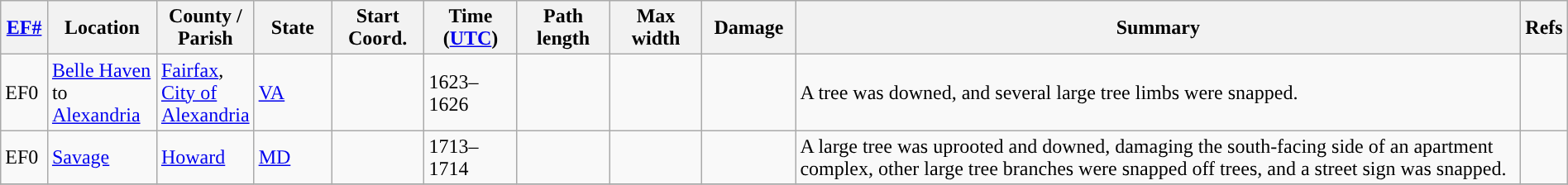<table class="wikitable sortable" style="width:100%;">
<tr>
<th scope="col" width="3%" align="center"><a href='#'>EF#</a></th>
<th scope="col" width="7%" align="center" class="unsortable">Location</th>
<th scope="col" width="6%" align="center" class="unsortable">County / Parish</th>
<th scope="col" width="5%" align="center">State</th>
<th scope="col" width="6%" align="center">Start Coord.</th>
<th scope="col" width="6%" align="center">Time (<a href='#'>UTC</a>)</th>
<th scope="col" width="6%" align="center">Path length</th>
<th scope="col" width="6%" align="center">Max width</th>
<th scope="col" width="6%" align="center">Damage</th>
<th scope="col" width="48%" class="unsortable" align="center">Summary</th>
<th scope="col" width="48%" class="unsortable" align="center">Refs</th>
</tr>
<tr>
<td>EF0</td>
<td><a href='#'>Belle Haven</a> to <a href='#'>Alexandria</a></td>
<td><a href='#'>Fairfax</a>, <a href='#'>City of Alexandria</a></td>
<td><a href='#'>VA</a></td>
<td></td>
<td>1623–1626</td>
<td></td>
<td></td>
<td></td>
<td>A tree was downed, and several large tree limbs were snapped.</td>
<td></td>
</tr>
<tr>
<td>EF0</td>
<td><a href='#'>Savage</a></td>
<td><a href='#'>Howard</a></td>
<td><a href='#'>MD</a></td>
<td></td>
<td>1713–1714</td>
<td></td>
<td></td>
<td></td>
<td>A large tree was uprooted and downed, damaging the south-facing side of an apartment complex, other large tree branches were snapped off trees, and a street sign was snapped.</td>
<td></td>
</tr>
<tr>
</tr>
</table>
